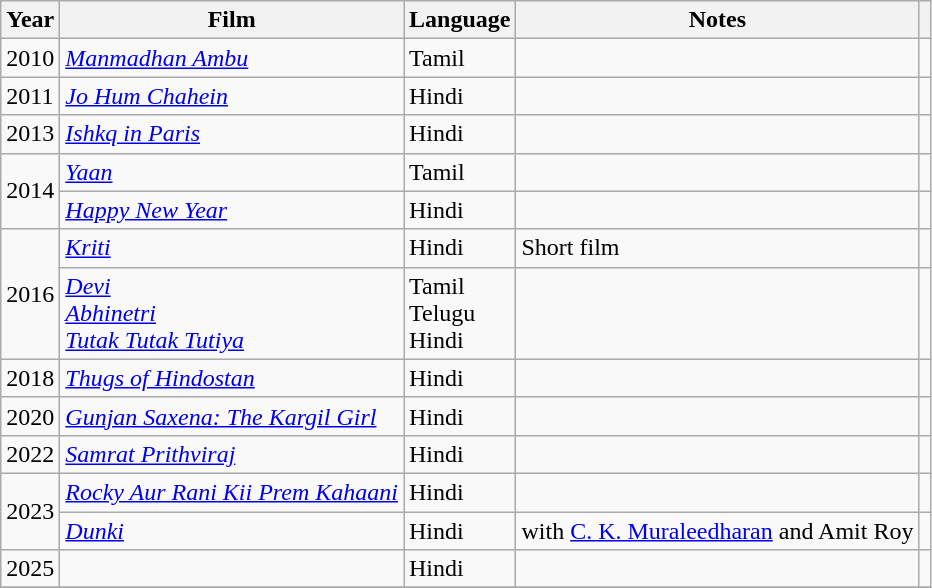<table class="wikitable sortable">
<tr>
<th>Year</th>
<th>Film</th>
<th>Language</th>
<th>Notes</th>
<th class="unsortable"></th>
</tr>
<tr>
<td>2010</td>
<td><em><a href='#'>Manmadhan Ambu</a></em></td>
<td>Tamil</td>
<td></td>
<td></td>
</tr>
<tr>
<td>2011</td>
<td><em><a href='#'>Jo Hum Chahein</a></em></td>
<td>Hindi</td>
<td></td>
<td></td>
</tr>
<tr>
<td>2013</td>
<td><em><a href='#'>Ishkq in Paris</a></em></td>
<td>Hindi</td>
<td></td>
<td></td>
</tr>
<tr>
<td rowspan="2">2014</td>
<td><em><a href='#'>Yaan</a></em></td>
<td>Tamil</td>
<td></td>
<td></td>
</tr>
<tr>
<td><em><a href='#'>Happy New Year</a></em></td>
<td>Hindi</td>
<td></td>
<td></td>
</tr>
<tr>
<td rowspan="2">2016</td>
<td><em><a href='#'>Kriti</a></em></td>
<td>Hindi</td>
<td>Short film</td>
<td></td>
</tr>
<tr>
<td><em><a href='#'>Devi</a></em><br><em><a href='#'>Abhinetri</a></em><br><em><a href='#'>Tutak Tutak Tutiya</a></em></td>
<td>Tamil<br>Telugu<br>Hindi</td>
<td></td>
<td></td>
</tr>
<tr>
<td>2018</td>
<td><em><a href='#'>Thugs of Hindostan</a></em></td>
<td>Hindi</td>
<td></td>
<td></td>
</tr>
<tr>
<td>2020</td>
<td><em><a href='#'>Gunjan Saxena: The Kargil Girl</a></em></td>
<td>Hindi</td>
<td></td>
<td></td>
</tr>
<tr>
<td>2022</td>
<td><em><a href='#'>Samrat Prithviraj</a></em></td>
<td>Hindi</td>
<td></td>
<td></td>
</tr>
<tr>
<td rowspan="2">2023</td>
<td><em><a href='#'>Rocky Aur Rani Kii Prem Kahaani</a></em></td>
<td>Hindi</td>
<td></td>
<td></td>
</tr>
<tr>
<td><em><a href='#'>Dunki</a></em></td>
<td>Hindi</td>
<td>with <a href='#'>C. K. Muraleedharan</a> and Amit Roy</td>
<td></td>
</tr>
<tr>
<td>2025</td>
<td></td>
<td>Hindi</td>
<td></td>
<td></td>
</tr>
<tr>
</tr>
</table>
